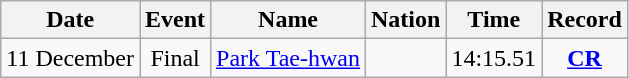<table class=wikitable style=text-align:center>
<tr>
<th>Date</th>
<th>Event</th>
<th>Name</th>
<th>Nation</th>
<th>Time</th>
<th>Record</th>
</tr>
<tr>
<td>11 December</td>
<td>Final</td>
<td align=left><a href='#'>Park Tae-hwan</a></td>
<td align=left></td>
<td>14:15.51</td>
<td><strong><a href='#'>CR</a></strong></td>
</tr>
</table>
